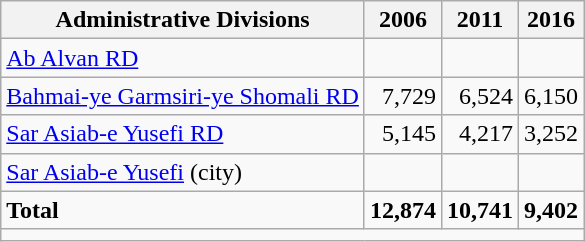<table class="wikitable">
<tr>
<th>Administrative Divisions</th>
<th>2006</th>
<th>2011</th>
<th>2016</th>
</tr>
<tr>
<td><a href='#'>Ab Alvan RD</a></td>
<td style="text-align: right;"></td>
<td style="text-align: right;"></td>
<td style="text-align: right;"></td>
</tr>
<tr>
<td><a href='#'>Bahmai-ye Garmsiri-ye Shomali RD</a></td>
<td style="text-align: right;">7,729</td>
<td style="text-align: right;">6,524</td>
<td style="text-align: right;">6,150</td>
</tr>
<tr>
<td><a href='#'>Sar Asiab-e Yusefi RD</a></td>
<td style="text-align: right;">5,145</td>
<td style="text-align: right;">4,217</td>
<td style="text-align: right;">3,252</td>
</tr>
<tr>
<td><a href='#'>Sar Asiab-e Yusefi</a> (city)</td>
<td style="text-align: right;"></td>
<td style="text-align: right;"></td>
<td style="text-align: right;"></td>
</tr>
<tr>
<td><strong>Total</strong></td>
<td style="text-align: right;"><strong>12,874</strong></td>
<td style="text-align: right;"><strong>10,741</strong></td>
<td style="text-align: right;"><strong>9,402</strong></td>
</tr>
<tr>
<td colspan=4></td>
</tr>
</table>
